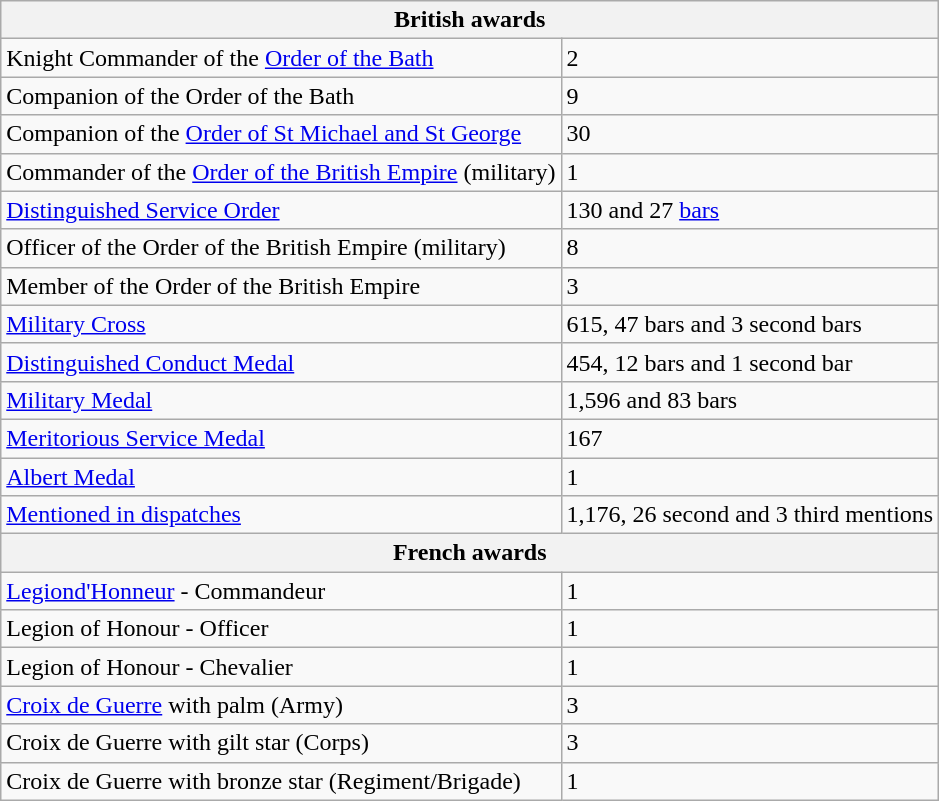<table class="wikitable">
<tr>
<th colspan='2'>British awards</th>
</tr>
<tr>
<td>Knight Commander of the <a href='#'>Order of the Bath</a></td>
<td>2</td>
</tr>
<tr>
<td>Companion of the Order of the Bath</td>
<td>9</td>
</tr>
<tr>
<td>Companion of the <a href='#'>Order of St Michael and St George</a></td>
<td>30</td>
</tr>
<tr>
<td>Commander of the <a href='#'>Order of the British Empire</a> (military)</td>
<td>1</td>
</tr>
<tr>
<td><a href='#'>Distinguished Service Order</a></td>
<td>130 and 27 <a href='#'>bars</a></td>
</tr>
<tr>
<td>Officer of the Order of the British Empire (military)</td>
<td>8</td>
</tr>
<tr>
<td>Member of the Order of the British Empire</td>
<td>3</td>
</tr>
<tr>
<td><a href='#'>Military Cross</a></td>
<td>615, 47 bars and 3 second bars</td>
</tr>
<tr>
<td><a href='#'>Distinguished Conduct Medal</a></td>
<td>454, 12 bars and 1 second bar</td>
</tr>
<tr>
<td><a href='#'>Military Medal</a></td>
<td>1,596 and 83 bars</td>
</tr>
<tr>
<td><a href='#'>Meritorious Service Medal</a></td>
<td>167</td>
</tr>
<tr>
<td><a href='#'>Albert Medal</a></td>
<td>1</td>
</tr>
<tr>
<td><a href='#'>Mentioned in dispatches</a></td>
<td>1,176, 26 second and 3 third mentions</td>
</tr>
<tr>
<th colspan='2'>French awards</th>
</tr>
<tr>
<td><a href='#'>Legiond'Honneur</a> - Commandeur</td>
<td>1</td>
</tr>
<tr>
<td>Legion of Honour - Officer</td>
<td>1</td>
</tr>
<tr>
<td>Legion of Honour - Chevalier</td>
<td>1</td>
</tr>
<tr>
<td><a href='#'>Croix de Guerre</a> with palm (Army)</td>
<td>3</td>
</tr>
<tr>
<td>Croix de Guerre with gilt star (Corps)</td>
<td>3</td>
</tr>
<tr>
<td>Croix de Guerre with bronze star (Regiment/Brigade)</td>
<td>1</td>
</tr>
</table>
